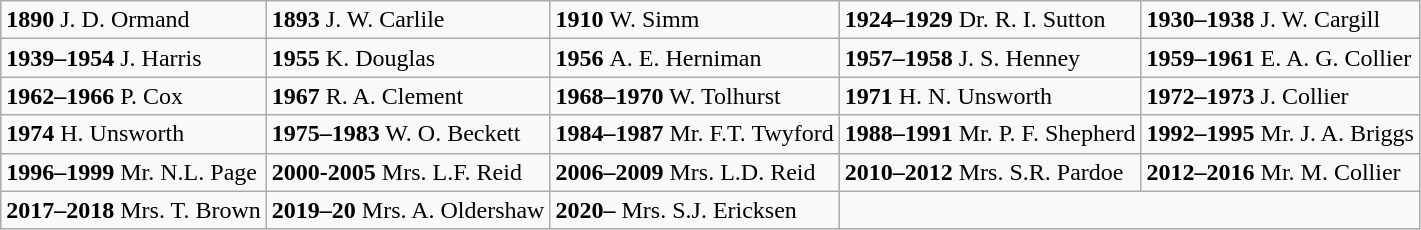<table class="wikitable">
<tr>
<td><strong>1890         </strong> J. D. Ormand</td>
<td><strong>1893         </strong> J. W. Carlile</td>
<td><strong>1910         </strong> W. Simm</td>
<td><strong>1924–1929</strong> Dr. R. I. Sutton</td>
<td><strong>1930–1938</strong> J. W. Cargill</td>
</tr>
<tr>
<td><strong>1939–1954</strong> J. Harris</td>
<td><strong>1955         </strong> K. Douglas</td>
<td><strong>1956         </strong> A. E. Herniman</td>
<td><strong>1957–1958</strong> J. S. Henney</td>
<td><strong>1959–1961</strong> E. A. G. Collier</td>
</tr>
<tr>
<td><strong>1962–1966</strong> P. Cox</td>
<td><strong>1967         </strong> R. A. Clement</td>
<td><strong>1968–1970</strong> W. Tolhurst</td>
<td><strong>1971         </strong> H. N. Unsworth</td>
<td><strong>1972–1973</strong> J. Collier</td>
</tr>
<tr>
<td><strong>1974         </strong> H. Unsworth</td>
<td><strong>1975–1983</strong> W. O. Beckett</td>
<td><strong>1984–1987</strong> Mr. F.T. Twyford</td>
<td><strong>1988–1991</strong> Mr. P. F. Shepherd</td>
<td><strong>1992–1995</strong> Mr. J. A. Briggs</td>
</tr>
<tr>
<td><strong>1996–1999</strong> Mr. N.L. Page</td>
<td><strong>2000-2005</strong> Mrs. L.F. Reid</td>
<td><strong>2006–2009</strong> Mrs. L.D. Reid</td>
<td><strong>2010–2012</strong> Mrs. S.R. Pardoe</td>
<td><strong>2012–2016</strong> Mr. M. Collier</td>
</tr>
<tr>
<td><strong>2017–2018</strong> Mrs. T. Brown</td>
<td><strong>2019–20</strong> Mrs. A. Oldershaw</td>
<td><strong>2020–</strong> Mrs. S.J. Ericksen</td>
</tr>
</table>
